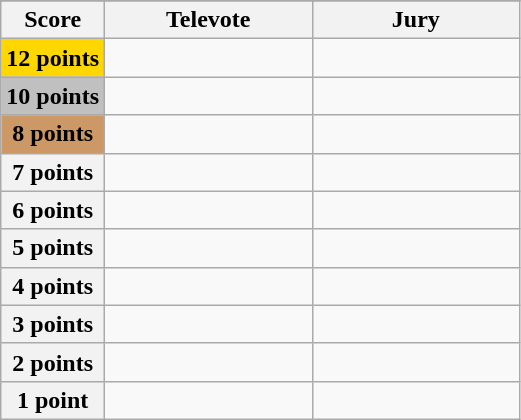<table class="wikitable">
<tr>
</tr>
<tr>
<th scope="col" width="20%">Score</th>
<th scope="col" width="40%">Televote</th>
<th scope="col" width="40%">Jury</th>
</tr>
<tr>
<th scope="row" style="background:gold">12 points</th>
<td></td>
<td></td>
</tr>
<tr>
<th scope="row" style="background:silver">10 points</th>
<td></td>
<td></td>
</tr>
<tr>
<th scope="row" style="background:#CC9966">8 points</th>
<td></td>
<td></td>
</tr>
<tr>
<th scope="row">7 points</th>
<td></td>
<td></td>
</tr>
<tr>
<th scope="row">6 points</th>
<td></td>
<td></td>
</tr>
<tr>
<th scope="row">5 points</th>
<td></td>
<td></td>
</tr>
<tr>
<th scope="row">4 points</th>
<td></td>
<td></td>
</tr>
<tr>
<th scope="row">3 points</th>
<td></td>
<td></td>
</tr>
<tr>
<th scope="row">2 points</th>
<td></td>
<td></td>
</tr>
<tr>
<th scope="row">1 point</th>
<td></td>
<td></td>
</tr>
</table>
